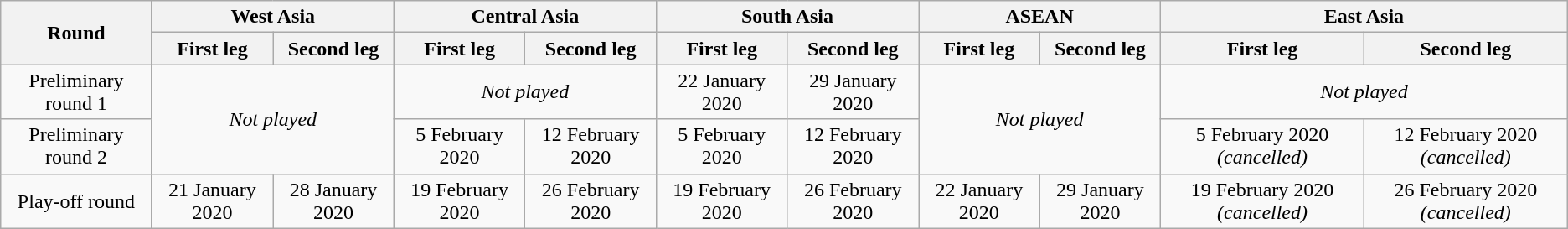<table class="wikitable" style="text-align:center">
<tr>
<th rowspan=2>Round</th>
<th colspan=2>West Asia</th>
<th colspan=2>Central Asia</th>
<th colspan=2>South Asia</th>
<th colspan=2>ASEAN</th>
<th colspan=2>East Asia</th>
</tr>
<tr>
<th>First leg</th>
<th>Second leg</th>
<th>First leg</th>
<th>Second leg</th>
<th>First leg</th>
<th>Second leg</th>
<th>First leg</th>
<th>Second leg</th>
<th>First leg</th>
<th>Second leg</th>
</tr>
<tr>
<td>Preliminary round 1</td>
<td rowspan=2 colspan=2><em>Not played</em></td>
<td colspan=2><em>Not played</em></td>
<td>22 January 2020</td>
<td>29 January 2020</td>
<td rowspan=2 colspan=2><em>Not played</em></td>
<td colspan=2><em>Not played</em></td>
</tr>
<tr>
<td>Preliminary round 2</td>
<td>5 February 2020</td>
<td>12 February 2020</td>
<td>5 February 2020</td>
<td>12 February 2020</td>
<td>5 February 2020 <em>(cancelled)</em></td>
<td>12 February 2020 <em>(cancelled)</em></td>
</tr>
<tr>
<td>Play-off round</td>
<td>21 January 2020</td>
<td>28 January 2020</td>
<td>19 February 2020</td>
<td>26 February 2020</td>
<td>19 February 2020</td>
<td>26 February 2020</td>
<td>22 January 2020</td>
<td>29 January 2020</td>
<td>19 February 2020 <em>(cancelled)</em></td>
<td>26 February 2020 <em>(cancelled)</em></td>
</tr>
</table>
